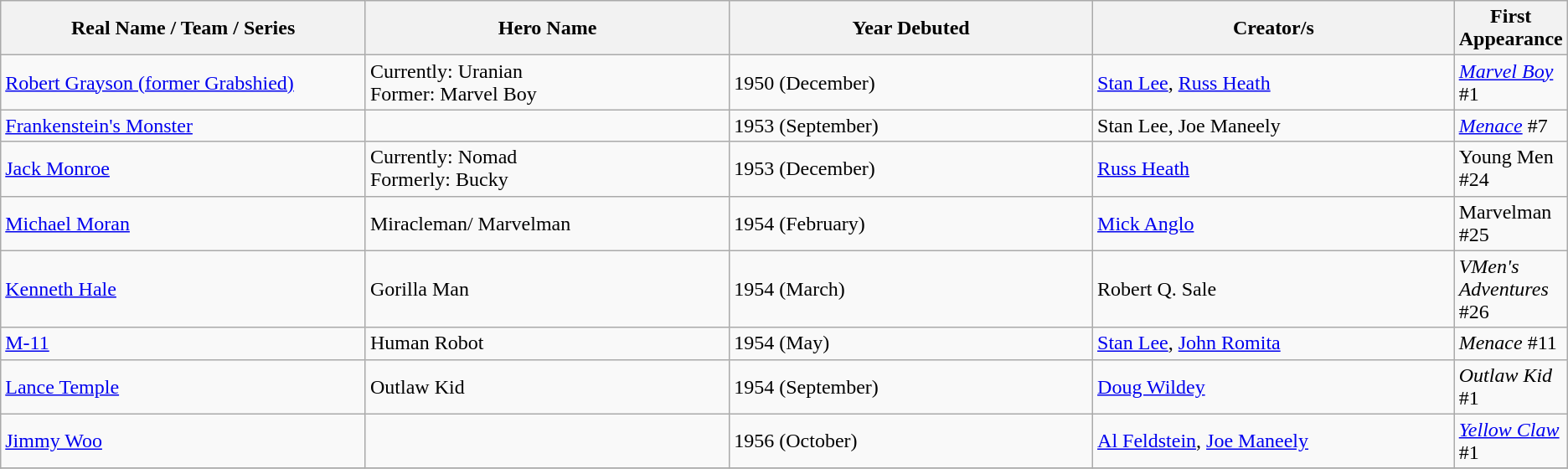<table class="wikitable">
<tr>
<th style="width:25%;">Real Name / Team / Series</th>
<th style="width:25%;">Hero Name</th>
<th style="width:25%;">Year Debuted</th>
<th style="width:25%;">Creator/s</th>
<th style="width:25%;">First Appearance</th>
</tr>
<tr>
<td><a href='#'>Robert Grayson (former Grabshied)</a></td>
<td>Currently: Uranian<br>Former: Marvel Boy</td>
<td>1950 (December)</td>
<td><a href='#'>Stan Lee</a>, <a href='#'>Russ Heath</a></td>
<td><em><a href='#'>Marvel Boy</a></em> #1</td>
</tr>
<tr>
<td><a href='#'>Frankenstein's Monster</a></td>
<td></td>
<td>1953 (September)</td>
<td>Stan Lee, Joe Maneely</td>
<td><em><a href='#'>Menace</a></em> #7</td>
</tr>
<tr>
<td><a href='#'>Jack Monroe</a></td>
<td>Currently: Nomad<br>Formerly: Bucky</td>
<td>1953 (December)</td>
<td><a href='#'>Russ Heath</a></td>
<td>Young Men #24</td>
</tr>
<tr>
<td><a href='#'>Michael Moran</a></td>
<td>Miracleman/ Marvelman</td>
<td>1954 (February)</td>
<td><a href='#'>Mick Anglo</a></td>
<td>Marvelman #25</td>
</tr>
<tr>
<td><a href='#'>Kenneth Hale</a></td>
<td>Gorilla Man</td>
<td>1954 (March)</td>
<td>Robert Q. Sale</td>
<td><em>VMen's Adventures</em> #26</td>
</tr>
<tr>
<td><a href='#'>M-11</a></td>
<td>Human Robot</td>
<td>1954 (May)</td>
<td><a href='#'>Stan Lee</a>, <a href='#'>John Romita</a></td>
<td><em>Menace</em> #11</td>
</tr>
<tr>
<td><a href='#'>Lance Temple</a></td>
<td>Outlaw Kid</td>
<td>1954 (September)</td>
<td><a href='#'>Doug Wildey</a></td>
<td><em>Outlaw Kid</em> #1</td>
</tr>
<tr>
<td><a href='#'>Jimmy Woo</a></td>
<td></td>
<td>1956 (October)</td>
<td><a href='#'>Al Feldstein</a>, <a href='#'>Joe Maneely</a></td>
<td><em><a href='#'>Yellow Claw</a></em> #1</td>
</tr>
<tr>
</tr>
</table>
